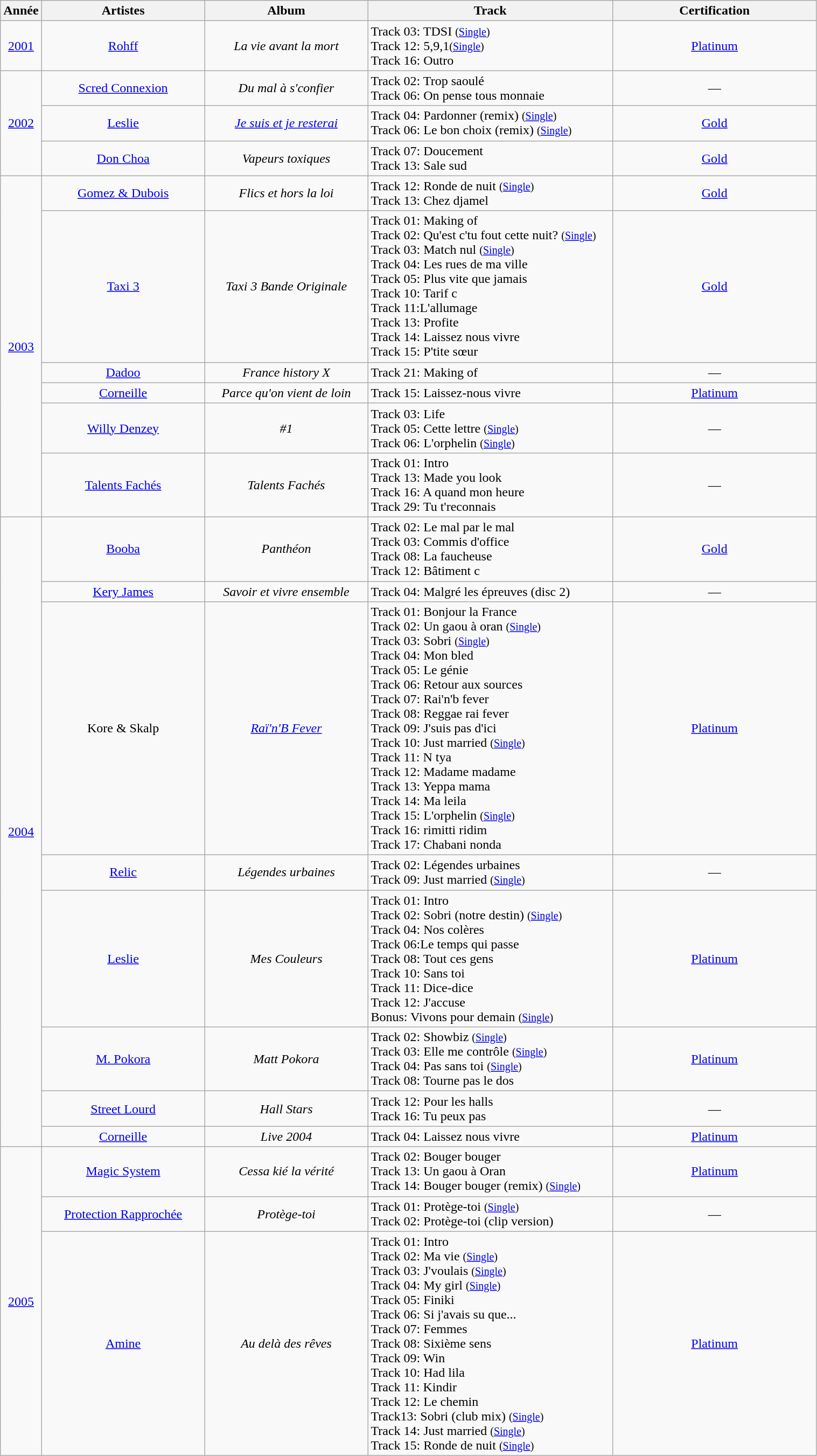<table class="wikitable centre" style="text-align:center" width="80%">
<tr>
<th scope=col width=5%>Année</th>
<th scope=col width=20%>Artistes</th>
<th scope=col width=20%>Album</th>
<th scope=col width=30%>Track</th>
<th scope=col width=25%>Certification</th>
</tr>
<tr>
<td><a href='#'>2001</a></td>
<td><a href='#'>Rohff</a></td>
<td><em>La vie avant la mort</em></td>
<td align="left">Track 03: TDSI <small>(<a href='#'>Single</a>)</small><br>Track 12: 5,9,1<small>(<a href='#'>Single</a>)</small><br>Track 16: Outro</td>
<td><a href='#'>Platinum</a></td>
</tr>
<tr>
<td rowspan=3><a href='#'>2002</a></td>
<td><a href='#'>Scred Connexion</a></td>
<td><em>Du mal à s'confier</em></td>
<td align="left">Track 02: Trop saoulé<br>Track 06: On pense tous monnaie</td>
<td>—</td>
</tr>
<tr>
<td><a href='#'>Leslie</a></td>
<td><em><a href='#'>Je suis et je resterai</a></em></td>
<td align="left">Track 04: Pardonner (remix) <small>(<a href='#'>Single</a>)</small><br>Track 06: Le bon choix (remix) <small>(<a href='#'>Single</a>)</small></td>
<td><a href='#'>Gold</a></td>
</tr>
<tr>
<td><a href='#'>Don Choa</a></td>
<td><em>Vapeurs toxiques</em></td>
<td align="left">Track 07: Doucement<br>Track 13: Sale sud</td>
<td><a href='#'>Gold</a></td>
</tr>
<tr>
<td rowspan=6><a href='#'>2003</a></td>
<td><a href='#'>Gomez & Dubois</a></td>
<td><em>Flics et hors la loi</em></td>
<td align="left">Track 12: Ronde de nuit <small>(<a href='#'>Single</a>)</small><br>Track 13: Chez djamel</td>
<td><a href='#'>Gold</a></td>
</tr>
<tr>
<td><a href='#'>Taxi 3</a></td>
<td><em>Taxi 3 Bande Originale</em></td>
<td align="left">Track 01: Making of<br>Track 02: Qu'est c'tu fout cette nuit? <small>(<a href='#'>Single</a>)</small><br>Track 03: Match nul <small>(<a href='#'>Single</a>)</small><br>Track 04: Les rues de ma ville<br>Track 05: Plus vite que jamais<br>Track 10: Tarif c<br>Track 11:L'allumage<br>Track 13: Profite<br>Track 14: Laissez nous vivre<br>Track 15: P'tite sœur</td>
<td><a href='#'>Gold</a></td>
</tr>
<tr>
<td><a href='#'>Dadoo</a></td>
<td><em>France history X</em></td>
<td align="left">Track 21: Making of</td>
<td>—</td>
</tr>
<tr>
<td><a href='#'>Corneille</a></td>
<td><em>Parce qu'on vient de loin</em></td>
<td align="left">Track 15: Laissez-nous vivre</td>
<td><a href='#'>Platinum</a></td>
</tr>
<tr>
<td><a href='#'>Willy Denzey</a></td>
<td><em>#1</em></td>
<td align="left">Track 03: Life<br>Track 05: Cette lettre <small>(<a href='#'>Single</a>)</small><br>Track 06: L'orphelin <small>(<a href='#'>Single</a>)</small></td>
<td>—</td>
</tr>
<tr>
<td><a href='#'>Talents Fachés</a></td>
<td><em>Talents Fachés</em></td>
<td align="left">Track 01: Intro<br>Track 13: Made you look<br>Track 16: A quand mon heure<br>Track 29: Tu t'reconnais</td>
<td>—</td>
</tr>
<tr>
<td rowspan=8><a href='#'>2004</a></td>
<td><a href='#'>Booba</a></td>
<td><em>Panthéon</em></td>
<td align="left">Track 02: Le mal par le mal<br>Track 03: Commis d'office<br>Track 08: La faucheuse<br>Track 12: Bâtiment c</td>
<td><a href='#'>Gold</a></td>
</tr>
<tr>
<td><a href='#'>Kery James</a></td>
<td><em>Savoir et vivre ensemble</em></td>
<td align="left">Track 04: Malgré les épreuves (disc 2)</td>
<td>—</td>
</tr>
<tr>
<td>Kore & Skalp</td>
<td><em><a href='#'>Raï'n'B Fever</a></em></td>
<td align="left">Track 01: Bonjour la France<br>Track 02: Un gaou à oran <small>(<a href='#'>Single</a>)</small><br>Track 03: Sobri <small>(<a href='#'>Single</a>)</small><br>Track 04: Mon bled<br>Track 05: Le génie<br>Track 06: Retour aux sources<br>Track 07: Rai'n'b fever<br>Track 08: Reggae rai fever<br>Track 09: J'suis pas d'ici<br>Track 10: Just married <small>(<a href='#'>Single</a>)</small><br>Track 11: N tya<br>Track 12: Madame madame<br>Track 13: Yeppa mama<br>Track 14: Ma leila<br>Track 15: L'orphelin <small>(<a href='#'>Single</a>)</small><br>Track 16: rimitti ridim<br>Track 17: Chabani nonda</td>
<td><a href='#'>Platinum</a></td>
</tr>
<tr>
<td><a href='#'>Relic</a></td>
<td><em>Légendes urbaines</em></td>
<td align="left">Track 02: Légendes urbaines<br>Track 09: Just married <small>(<a href='#'>Single</a>)</small></td>
<td>—</td>
</tr>
<tr>
<td><a href='#'>Leslie</a></td>
<td><em>Mes Couleurs</em></td>
<td align="left">Track 01: Intro<br>Track 02: Sobri (notre destin) <small>(<a href='#'>Single</a>)</small><br>Track 04: Nos colères<br>Track 06:Le temps qui passe<br>Track 08: Tout ces gens<br>Track 10: Sans toi<br>Track 11: Dice-dice<br>Track 12: J'accuse<br>Bonus: Vivons pour demain <small>(<a href='#'>Single</a>)</small></td>
<td><a href='#'>Platinum</a></td>
</tr>
<tr>
<td><a href='#'>M. Pokora</a></td>
<td><em>Matt Pokora</em></td>
<td align="left">Track 02: Showbiz <small>(<a href='#'>Single</a>)</small><br>Track 03: Elle me contrôle <small>(<a href='#'>Single</a>)</small><br>Track 04: Pas sans toi <small>(<a href='#'>Single</a>)</small><br>Track 08: Tourne pas le dos</td>
<td><a href='#'>Platinum</a></td>
</tr>
<tr>
<td><a href='#'>Street Lourd</a></td>
<td><em>Hall Stars</em></td>
<td align="left">Track 12: Pour les halls<br>Track 16: Tu peux pas</td>
<td>—</td>
</tr>
<tr>
<td><a href='#'>Corneille</a></td>
<td><em>Live 2004</em></td>
<td align="left">Track 04: Laissez nous vivre</td>
<td><a href='#'>Platinum</a></td>
</tr>
<tr>
<td rowspan=3><a href='#'>2005</a></td>
<td><a href='#'>Magic System</a></td>
<td><em>Cessa kié la vérité</em></td>
<td align="left">Track 02: Bouger bouger<br>Track 13: Un gaou à Oran<br>Track 14: Bouger bouger (remix) <small>(<a href='#'>Single</a>)</small></td>
<td><a href='#'>Platinum</a></td>
</tr>
<tr>
<td><a href='#'>Protection Rapprochée</a></td>
<td><em>Protège-toi</em></td>
<td align="left">Track 01: Protège-toi <small>(<a href='#'>Single</a>)</small><br>Track 02: Protège-toi (clip version)</td>
<td>—</td>
</tr>
<tr>
<td><a href='#'>Amine</a></td>
<td><em>Au delà des rêves</em></td>
<td align="left">Track 01: Intro<br>Track 02: Ma vie <small>(<a href='#'>Single</a>)</small><br>Track 03: J'voulais <small>(<a href='#'>Single</a>)</small><br>Track 04: My girl <small>(<a href='#'>Single</a>)</small><br>Track 05: Finiki<br>Track 06: Si j'avais su que...<br>Track 07: Femmes<br>Track 08: Sixième sens<br>Track 09: Win<br>Track 10: Had lila<br>Track 11: Kindir<br>Track 12: Le chemin<br>Track13: Sobri (club mix) <small>(<a href='#'>Single</a>)</small><br>Track 14: Just married <small>(<a href='#'>Single</a>)</small><br>Track 15: Ronde de nuit <small>(<a href='#'>Single</a>)</small></td>
<td><a href='#'>Platinum</a></td>
</tr>
</table>
